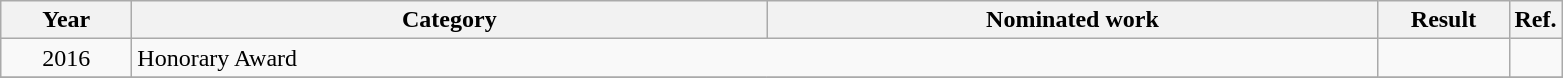<table class=wikitable>
<tr>
<th scope="col" style="width:5em;">Year</th>
<th scope="col" style="width:26em;">Category</th>
<th scope="col" style="width:25em;">Nominated work</th>
<th scope="col" style="width:5em;">Result</th>
<th>Ref.</th>
</tr>
<tr>
<td style="text-align:center;">2016</td>
<td colspan=2>Honorary Award</td>
<td></td>
<td></td>
</tr>
<tr>
</tr>
</table>
